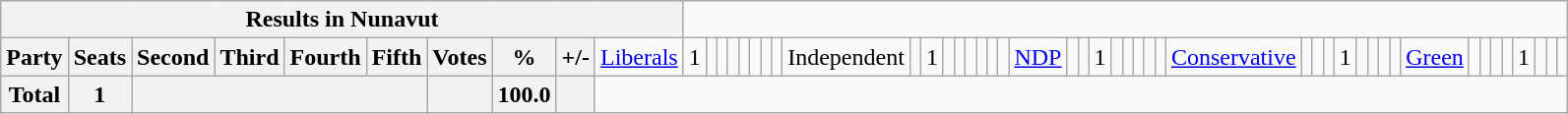<table class="wikitable">
<tr>
<th colspan=11>Results in Nunavut</th>
</tr>
<tr>
<th colspan=2>Party</th>
<th>Seats</th>
<th>Second</th>
<th>Third</th>
<th>Fourth</th>
<th>Fifth</th>
<th>Votes</th>
<th>%</th>
<th>+/-<br></th>
<td><a href='#'>Liberals</a></td>
<td align="right">1</td>
<td align="right"></td>
<td align="right"></td>
<td align="right"></td>
<td align="right"></td>
<td align="right"></td>
<td align="right"></td>
<td align="right"><br></td>
<td>Independent</td>
<td align="right"></td>
<td align="right">1</td>
<td align="right"></td>
<td align="right"></td>
<td align="right"></td>
<td align="right"></td>
<td align="right"></td>
<td align="right"><br></td>
<td><a href='#'>NDP</a></td>
<td align="right"></td>
<td align="right"></td>
<td align="right">1</td>
<td align="right"></td>
<td align="right"></td>
<td align="right"></td>
<td align="right"></td>
<td align="right"><br></td>
<td><a href='#'>Conservative</a></td>
<td align="right"></td>
<td align="right"></td>
<td align="right"></td>
<td align="right">1</td>
<td align="right"></td>
<td align="right"></td>
<td align="right"></td>
<td align="right"><br></td>
<td><a href='#'>Green</a></td>
<td align="right"></td>
<td align="right"></td>
<td align="right"></td>
<td align="right"></td>
<td align="right">1</td>
<td align="right"></td>
<td align="right"></td>
<td align="right"></td>
</tr>
<tr>
<th colspan="2">Total</th>
<th>1</th>
<th colspan="4"></th>
<th></th>
<th>100.0</th>
<th></th>
</tr>
</table>
